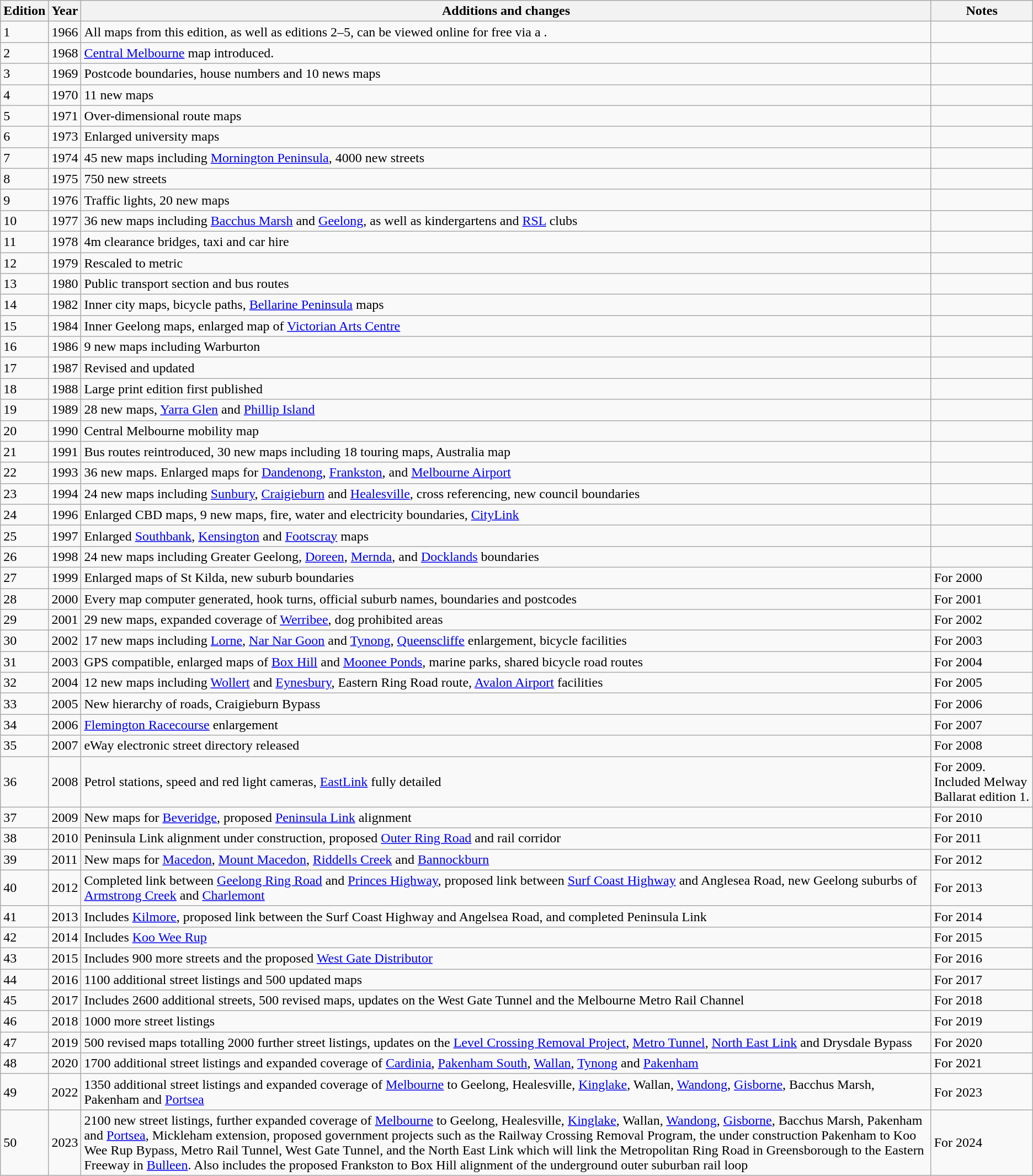<table class="wikitable">
<tr>
<th>Edition</th>
<th>Year</th>
<th>Additions and changes</th>
<th>Notes</th>
</tr>
<tr>
<td>1</td>
<td>1966</td>
<td>All maps from this edition, as well as editions 2–5, can be viewed online for free via a .</td>
<td></td>
</tr>
<tr>
<td>2</td>
<td>1968</td>
<td><a href='#'>Central Melbourne</a> map introduced.</td>
<td></td>
</tr>
<tr>
<td>3</td>
<td>1969</td>
<td>Postcode boundaries, house numbers and 10 news maps</td>
<td></td>
</tr>
<tr>
<td>4</td>
<td>1970</td>
<td>11 new maps</td>
<td></td>
</tr>
<tr>
<td>5</td>
<td>1971</td>
<td>Over-dimensional route maps</td>
<td></td>
</tr>
<tr>
<td>6</td>
<td>1973</td>
<td>Enlarged university maps</td>
<td></td>
</tr>
<tr>
<td>7</td>
<td>1974</td>
<td>45 new maps including <a href='#'>Mornington Peninsula</a>, 4000 new streets</td>
<td></td>
</tr>
<tr>
<td>8</td>
<td>1975</td>
<td>750 new streets</td>
<td></td>
</tr>
<tr>
<td>9</td>
<td>1976</td>
<td>Traffic lights, 20 new maps</td>
<td></td>
</tr>
<tr>
<td>10</td>
<td>1977</td>
<td>36 new maps including <a href='#'>Bacchus Marsh</a> and <a href='#'>Geelong</a>, as well as kindergartens and <a href='#'>RSL</a> clubs</td>
<td></td>
</tr>
<tr>
<td>11</td>
<td>1978</td>
<td>4m clearance bridges, taxi and car hire</td>
<td></td>
</tr>
<tr>
<td>12</td>
<td>1979</td>
<td>Rescaled to metric</td>
<td></td>
</tr>
<tr>
<td>13</td>
<td>1980</td>
<td>Public transport section and bus routes</td>
<td></td>
</tr>
<tr>
<td>14</td>
<td>1982</td>
<td>Inner city maps, bicycle paths, <a href='#'>Bellarine Peninsula</a> maps</td>
<td></td>
</tr>
<tr>
<td>15</td>
<td>1984</td>
<td>Inner Geelong maps, enlarged map of <a href='#'>Victorian Arts Centre</a></td>
<td></td>
</tr>
<tr>
<td>16</td>
<td>1986</td>
<td>9 new maps including Warburton</td>
<td></td>
</tr>
<tr>
<td>17</td>
<td>1987</td>
<td>Revised and updated</td>
<td></td>
</tr>
<tr>
<td>18</td>
<td>1988</td>
<td>Large print edition first published</td>
<td></td>
</tr>
<tr>
<td>19</td>
<td>1989</td>
<td>28 new maps, <a href='#'>Yarra Glen</a> and <a href='#'>Phillip Island</a></td>
<td></td>
</tr>
<tr>
<td>20</td>
<td>1990</td>
<td>Central Melbourne mobility map</td>
<td></td>
</tr>
<tr>
<td>21</td>
<td>1991</td>
<td>Bus routes reintroduced, 30 new maps including 18 touring maps, Australia map</td>
<td></td>
</tr>
<tr>
<td>22</td>
<td>1993</td>
<td>36 new maps. Enlarged maps for <a href='#'>Dandenong</a>, <a href='#'>Frankston</a>, and <a href='#'>Melbourne Airport</a></td>
<td></td>
</tr>
<tr>
<td>23</td>
<td>1994</td>
<td>24 new maps including <a href='#'>Sunbury</a>, <a href='#'>Craigieburn</a> and <a href='#'>Healesville</a>, cross referencing, new council boundaries</td>
<td></td>
</tr>
<tr>
<td>24</td>
<td>1996</td>
<td>Enlarged CBD maps, 9 new maps, fire, water and electricity boundaries, <a href='#'>CityLink</a></td>
<td></td>
</tr>
<tr>
<td>25</td>
<td>1997</td>
<td>Enlarged <a href='#'>Southbank</a>, <a href='#'>Kensington</a> and <a href='#'>Footscray</a> maps</td>
<td></td>
</tr>
<tr>
<td>26</td>
<td>1998</td>
<td>24 new maps including Greater Geelong, <a href='#'>Doreen</a>, <a href='#'>Mernda</a>, and <a href='#'>Docklands</a> boundaries</td>
<td></td>
</tr>
<tr>
<td>27</td>
<td>1999</td>
<td>Enlarged maps of St Kilda, new suburb boundaries</td>
<td>For 2000</td>
</tr>
<tr>
<td>28</td>
<td>2000</td>
<td>Every map computer generated, hook turns, official suburb names, boundaries and postcodes</td>
<td>For 2001</td>
</tr>
<tr>
<td>29</td>
<td>2001</td>
<td>29 new maps, expanded coverage of <a href='#'>Werribee</a>, dog prohibited areas</td>
<td>For 2002</td>
</tr>
<tr>
<td>30</td>
<td>2002</td>
<td>17 new maps including <a href='#'>Lorne</a>, <a href='#'>Nar Nar Goon</a> and <a href='#'>Tynong</a>, <a href='#'>Queenscliffe</a> enlargement, bicycle facilities</td>
<td>For 2003</td>
</tr>
<tr>
<td>31</td>
<td>2003</td>
<td>GPS compatible, enlarged maps of <a href='#'>Box Hill</a> and <a href='#'>Moonee Ponds</a>, marine parks, shared bicycle road routes</td>
<td>For 2004</td>
</tr>
<tr>
<td>32</td>
<td>2004</td>
<td>12 new maps including <a href='#'>Wollert</a> and <a href='#'>Eynesbury</a>, Eastern Ring Road route, <a href='#'>Avalon Airport</a> facilities</td>
<td>For 2005</td>
</tr>
<tr>
<td>33</td>
<td>2005</td>
<td>New hierarchy of roads, Craigieburn Bypass</td>
<td>For 2006</td>
</tr>
<tr>
<td>34</td>
<td>2006</td>
<td><a href='#'>Flemington Racecourse</a> enlargement</td>
<td>For 2007</td>
</tr>
<tr>
<td>35</td>
<td>2007</td>
<td>eWay electronic street directory released</td>
<td>For 2008</td>
</tr>
<tr>
<td>36</td>
<td>2008</td>
<td>Petrol stations, speed and red light cameras, <a href='#'>EastLink</a> fully detailed</td>
<td>For 2009. Included Melway Ballarat edition 1.</td>
</tr>
<tr>
<td>37</td>
<td>2009</td>
<td>New maps for <a href='#'>Beveridge</a>, proposed <a href='#'>Peninsula Link</a> alignment</td>
<td>For 2010</td>
</tr>
<tr>
<td>38</td>
<td>2010</td>
<td>Peninsula Link alignment under construction, proposed <a href='#'>Outer Ring Road</a> and rail corridor</td>
<td>For 2011</td>
</tr>
<tr>
<td>39</td>
<td>2011</td>
<td>New maps for <a href='#'>Macedon</a>, <a href='#'>Mount Macedon</a>, <a href='#'>Riddells Creek</a> and <a href='#'>Bannockburn</a></td>
<td>For 2012</td>
</tr>
<tr>
<td>40</td>
<td>2012</td>
<td>Completed link between <a href='#'>Geelong Ring Road</a> and <a href='#'>Princes Highway</a>, proposed link between <a href='#'>Surf Coast Highway</a> and Anglesea Road, new Geelong suburbs of <a href='#'>Armstrong Creek</a> and <a href='#'>Charlemont</a></td>
<td>For 2013</td>
</tr>
<tr>
<td>41</td>
<td>2013</td>
<td>Includes <a href='#'>Kilmore</a>, proposed link between the Surf Coast Highway and Angelsea Road, and completed Peninsula Link</td>
<td>For 2014</td>
</tr>
<tr>
<td>42</td>
<td>2014</td>
<td>Includes <a href='#'>Koo Wee Rup</a></td>
<td>For 2015</td>
</tr>
<tr>
<td>43</td>
<td>2015</td>
<td>Includes 900 more streets and the proposed <a href='#'>West Gate Distributor</a></td>
<td>For 2016</td>
</tr>
<tr>
<td>44</td>
<td>2016</td>
<td>1100 additional street listings and 500 updated maps</td>
<td>For 2017</td>
</tr>
<tr>
<td>45</td>
<td>2017</td>
<td>Includes 2600 additional streets, 500 revised maps, updates on the West Gate Tunnel and the Melbourne Metro Rail Channel</td>
<td>For 2018</td>
</tr>
<tr>
<td>46</td>
<td>2018</td>
<td>1000 more street listings</td>
<td>For 2019</td>
</tr>
<tr>
<td>47</td>
<td>2019</td>
<td>500 revised maps totalling 2000 further street listings, updates on the <a href='#'>Level Crossing Removal Project</a>, <a href='#'>Metro Tunnel</a>, <a href='#'>North East Link</a> and Drysdale Bypass</td>
<td>For 2020</td>
</tr>
<tr>
<td>48</td>
<td>2020</td>
<td>1700 additional street listings and expanded coverage of <a href='#'>Cardinia</a>, <a href='#'>Pakenham South</a>, <a href='#'>Wallan</a>, <a href='#'>Tynong</a> and <a href='#'>Pakenham</a></td>
<td>For 2021</td>
</tr>
<tr>
<td>49</td>
<td>2022</td>
<td>1350 additional street listings and expanded coverage of <a href='#'>Melbourne</a> to Geelong, Healesville, <a href='#'>Kinglake</a>, Wallan, <a href='#'>Wandong</a>, <a href='#'>Gisborne</a>, Bacchus Marsh, Pakenham and <a href='#'>Portsea</a></td>
<td>For 2023</td>
</tr>
<tr>
<td>50</td>
<td>2023</td>
<td>2100 new street listings, further expanded coverage of <a href='#'>Melbourne</a> to Geelong, Healesville, <a href='#'>Kinglake</a>, Wallan, <a href='#'>Wandong</a>, <a href='#'>Gisborne</a>, Bacchus Marsh, Pakenham and <a href='#'>Portsea</a>, Mickleham extension, proposed government projects such as the Railway Crossing Removal Program, the under construction Pakenham to Koo Wee Rup Bypass, Metro Rail Tunnel, West Gate Tunnel, and the North East Link which will link the Metropolitan Ring Road in Greensborough to the Eastern Freeway in <a href='#'>Bulleen</a>. Also includes the proposed Frankston to Box Hill alignment of the underground outer suburban rail loop</td>
<td>For 2024</td>
</tr>
</table>
